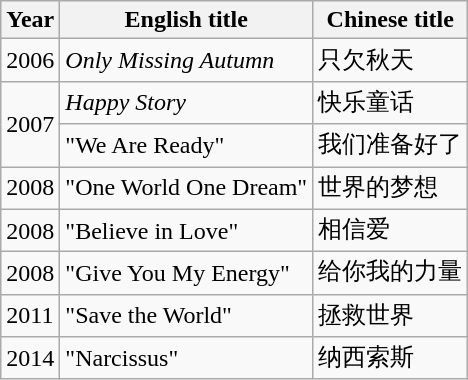<table class="wikitable">
<tr>
<th>Year</th>
<th>English title</th>
<th>Chinese title</th>
</tr>
<tr>
<td>2006</td>
<td><em>Only Missing Autumn</em></td>
<td>只欠秋天</td>
</tr>
<tr>
<td rowspan=2>2007</td>
<td><em>Happy Story</em></td>
<td>快乐童话</td>
</tr>
<tr>
<td>"We Are Ready"</td>
<td>我们准备好了</td>
</tr>
<tr>
<td>2008</td>
<td>"One World One Dream"</td>
<td>世界的梦想</td>
</tr>
<tr>
<td>2008</td>
<td>"Believe in Love"</td>
<td>相信爱</td>
</tr>
<tr>
<td>2008</td>
<td>"Give You My Energy"</td>
<td>给你我的力量</td>
</tr>
<tr>
<td>2011</td>
<td>"Save the World"</td>
<td>拯救世界</td>
</tr>
<tr>
<td>2014</td>
<td>"Narcissus"</td>
<td>纳西索斯</td>
</tr>
</table>
